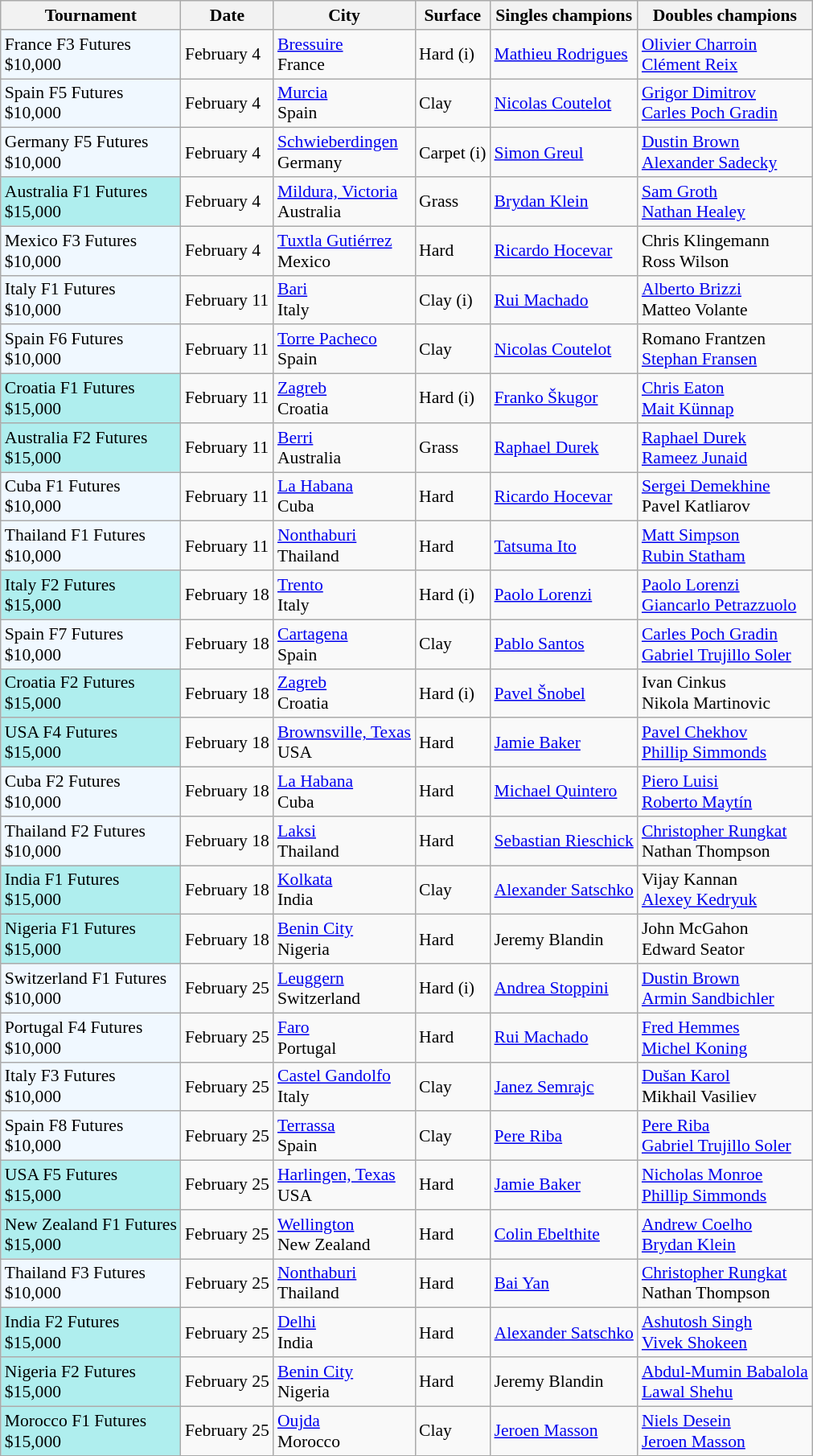<table class="sortable wikitable" style="font-size:90%">
<tr>
<th>Tournament</th>
<th>Date</th>
<th>City</th>
<th>Surface</th>
<th>Singles champions</th>
<th>Doubles champions</th>
</tr>
<tr>
<td style="background:#f0f8ff;">France F3 Futures<br>$10,000</td>
<td>February 4</td>
<td><a href='#'>Bressuire</a><br>France</td>
<td>Hard (i)</td>
<td> <a href='#'>Mathieu Rodrigues</a></td>
<td> <a href='#'>Olivier Charroin</a><br> <a href='#'>Clément Reix</a></td>
</tr>
<tr>
<td style="background:#f0f8ff;">Spain F5 Futures<br>$10,000</td>
<td>February 4</td>
<td><a href='#'>Murcia</a><br>Spain</td>
<td>Clay</td>
<td> <a href='#'>Nicolas Coutelot</a></td>
<td> <a href='#'>Grigor Dimitrov</a><br> <a href='#'>Carles Poch Gradin</a></td>
</tr>
<tr>
<td style="background:#f0f8ff;">Germany F5 Futures<br>$10,000</td>
<td>February 4</td>
<td><a href='#'>Schwieberdingen</a><br>Germany</td>
<td>Carpet (i)</td>
<td> <a href='#'>Simon Greul</a></td>
<td> <a href='#'>Dustin Brown</a><br> <a href='#'>Alexander Sadecky</a></td>
</tr>
<tr>
<td style="background:#afeeee;">Australia F1 Futures<br>$15,000</td>
<td>February 4</td>
<td><a href='#'>Mildura, Victoria</a><br>Australia</td>
<td>Grass</td>
<td> <a href='#'>Brydan Klein</a></td>
<td> <a href='#'>Sam Groth</a><br> <a href='#'>Nathan Healey</a></td>
</tr>
<tr>
<td style="background:#f0f8ff;">Mexico F3 Futures<br>$10,000</td>
<td>February 4</td>
<td><a href='#'>Tuxtla Gutiérrez</a><br>Mexico</td>
<td>Hard</td>
<td> <a href='#'>Ricardo Hocevar</a></td>
<td> Chris Klingemann<br> Ross Wilson</td>
</tr>
<tr>
<td style="background:#f0f8ff;">Italy F1 Futures<br>$10,000</td>
<td>February 11</td>
<td><a href='#'>Bari</a><br>Italy</td>
<td>Clay (i)</td>
<td> <a href='#'>Rui Machado</a></td>
<td> <a href='#'>Alberto Brizzi</a><br> Matteo Volante</td>
</tr>
<tr>
<td style="background:#f0f8ff;">Spain F6 Futures<br>$10,000</td>
<td>February 11</td>
<td><a href='#'>Torre Pacheco</a><br>Spain</td>
<td>Clay</td>
<td> <a href='#'>Nicolas Coutelot</a></td>
<td> Romano Frantzen<br> <a href='#'>Stephan Fransen</a></td>
</tr>
<tr>
<td style="background:#afeeee;">Croatia F1 Futures<br>$15,000</td>
<td>February 11</td>
<td><a href='#'>Zagreb</a><br>Croatia</td>
<td>Hard (i)</td>
<td> <a href='#'>Franko Škugor</a></td>
<td> <a href='#'>Chris Eaton</a><br> <a href='#'>Mait Künnap</a></td>
</tr>
<tr>
<td style="background:#afeeee;">Australia F2 Futures<br>$15,000</td>
<td>February 11</td>
<td><a href='#'>Berri</a><br>Australia</td>
<td>Grass</td>
<td> <a href='#'>Raphael Durek</a></td>
<td> <a href='#'>Raphael Durek</a><br> <a href='#'>Rameez Junaid</a></td>
</tr>
<tr>
<td style="background:#f0f8ff;">Cuba F1 Futures<br>$10,000</td>
<td>February 11</td>
<td><a href='#'>La Habana</a><br>Cuba</td>
<td>Hard</td>
<td> <a href='#'>Ricardo Hocevar</a></td>
<td> <a href='#'>Sergei Demekhine</a><br> Pavel Katliarov</td>
</tr>
<tr>
<td style="background:#f0f8ff;">Thailand F1 Futures<br>$10,000</td>
<td>February 11</td>
<td><a href='#'>Nonthaburi</a><br>Thailand</td>
<td>Hard</td>
<td> <a href='#'>Tatsuma Ito</a></td>
<td> <a href='#'>Matt Simpson</a><br> <a href='#'>Rubin Statham</a></td>
</tr>
<tr>
<td style="background:#afeeee;">Italy F2 Futures<br>$15,000</td>
<td>February 18</td>
<td><a href='#'>Trento</a><br>Italy</td>
<td>Hard (i)</td>
<td> <a href='#'>Paolo Lorenzi</a></td>
<td> <a href='#'>Paolo Lorenzi</a><br> <a href='#'>Giancarlo Petrazzuolo</a></td>
</tr>
<tr>
<td style="background:#f0f8ff;">Spain F7 Futures<br>$10,000</td>
<td>February 18</td>
<td><a href='#'>Cartagena</a><br>Spain</td>
<td>Clay</td>
<td> <a href='#'>Pablo Santos</a></td>
<td> <a href='#'>Carles Poch Gradin</a><br> <a href='#'>Gabriel Trujillo Soler</a></td>
</tr>
<tr>
<td style="background:#afeeee;">Croatia F2 Futures<br>$15,000</td>
<td>February 18</td>
<td><a href='#'>Zagreb</a><br>Croatia</td>
<td>Hard (i)</td>
<td> <a href='#'>Pavel Šnobel</a></td>
<td> Ivan Cinkus<br> Nikola Martinovic</td>
</tr>
<tr>
<td style="background:#afeeee;">USA F4 Futures<br>$15,000</td>
<td>February 18</td>
<td><a href='#'>Brownsville, Texas</a><br>USA</td>
<td>Hard</td>
<td> <a href='#'>Jamie Baker</a></td>
<td> <a href='#'>Pavel Chekhov</a><br> <a href='#'>Phillip Simmonds</a></td>
</tr>
<tr>
<td style="background:#f0f8ff;">Cuba F2 Futures<br>$10,000</td>
<td>February 18</td>
<td><a href='#'>La Habana</a><br>Cuba</td>
<td>Hard</td>
<td> <a href='#'>Michael Quintero</a></td>
<td> <a href='#'>Piero Luisi</a><br> <a href='#'>Roberto Maytín</a></td>
</tr>
<tr>
<td style="background:#f0f8ff;">Thailand F2 Futures<br>$10,000</td>
<td>February 18</td>
<td><a href='#'>Laksi</a><br>Thailand</td>
<td>Hard</td>
<td> <a href='#'>Sebastian Rieschick</a></td>
<td> <a href='#'>Christopher Rungkat</a><br> Nathan Thompson</td>
</tr>
<tr>
<td style="background:#afeeee;">India F1 Futures<br>$15,000</td>
<td>February 18</td>
<td><a href='#'>Kolkata</a><br>India</td>
<td>Clay</td>
<td> <a href='#'>Alexander Satschko</a></td>
<td> Vijay Kannan<br> <a href='#'>Alexey Kedryuk</a></td>
</tr>
<tr>
<td style="background:#afeeee;">Nigeria F1 Futures<br>$15,000</td>
<td>February 18</td>
<td><a href='#'>Benin City</a><br>Nigeria</td>
<td>Hard</td>
<td> Jeremy Blandin</td>
<td> John McGahon<br> Edward Seator</td>
</tr>
<tr>
<td style="background:#f0f8ff;">Switzerland F1 Futures<br>$10,000</td>
<td>February 25</td>
<td><a href='#'>Leuggern</a><br>Switzerland</td>
<td>Hard (i)</td>
<td> <a href='#'>Andrea Stoppini</a></td>
<td> <a href='#'>Dustin Brown</a><br> <a href='#'>Armin Sandbichler</a></td>
</tr>
<tr>
<td style="background:#f0f8ff;">Portugal F4 Futures<br>$10,000</td>
<td>February 25</td>
<td><a href='#'>Faro</a><br>Portugal</td>
<td>Hard</td>
<td> <a href='#'>Rui Machado</a></td>
<td> <a href='#'>Fred Hemmes</a><br> <a href='#'>Michel Koning</a></td>
</tr>
<tr>
<td style="background:#f0f8ff;">Italy F3 Futures<br>$10,000</td>
<td>February 25</td>
<td><a href='#'>Castel Gandolfo</a><br>Italy</td>
<td>Clay</td>
<td> <a href='#'>Janez Semrajc</a></td>
<td> <a href='#'>Dušan Karol</a><br> Mikhail Vasiliev</td>
</tr>
<tr>
<td style="background:#f0f8ff;">Spain F8 Futures<br>$10,000</td>
<td>February 25</td>
<td><a href='#'>Terrassa</a><br>Spain</td>
<td>Clay</td>
<td> <a href='#'>Pere Riba</a></td>
<td> <a href='#'>Pere Riba</a><br> <a href='#'>Gabriel Trujillo Soler</a></td>
</tr>
<tr>
<td style="background:#afeeee;">USA F5 Futures<br>$15,000</td>
<td>February 25</td>
<td><a href='#'>Harlingen, Texas</a><br>USA</td>
<td>Hard</td>
<td> <a href='#'>Jamie Baker</a></td>
<td> <a href='#'>Nicholas Monroe</a><br> <a href='#'>Phillip Simmonds</a></td>
</tr>
<tr>
<td style="background:#afeeee;">New Zealand F1 Futures<br>$15,000</td>
<td>February 25</td>
<td><a href='#'>Wellington</a><br>New Zealand</td>
<td>Hard</td>
<td> <a href='#'>Colin Ebelthite</a></td>
<td> <a href='#'>Andrew Coelho</a><br> <a href='#'>Brydan Klein</a></td>
</tr>
<tr>
<td style="background:#f0f8ff;">Thailand F3 Futures<br>$10,000</td>
<td>February 25</td>
<td><a href='#'>Nonthaburi</a><br>Thailand</td>
<td>Hard</td>
<td> <a href='#'>Bai Yan</a></td>
<td> <a href='#'>Christopher Rungkat</a><br> Nathan Thompson</td>
</tr>
<tr>
<td style="background:#afeeee;">India F2 Futures<br>$15,000</td>
<td>February 25</td>
<td><a href='#'>Delhi</a><br>India</td>
<td>Hard</td>
<td> <a href='#'>Alexander Satschko</a></td>
<td> <a href='#'>Ashutosh Singh</a><br> <a href='#'>Vivek Shokeen</a></td>
</tr>
<tr>
<td style="background:#afeeee;">Nigeria F2 Futures<br>$15,000</td>
<td>February 25</td>
<td><a href='#'>Benin City</a><br>Nigeria</td>
<td>Hard</td>
<td> Jeremy Blandin</td>
<td> <a href='#'>Abdul-Mumin Babalola</a><br> <a href='#'>Lawal Shehu</a></td>
</tr>
<tr>
<td style="background:#afeeee;">Morocco F1 Futures<br>$15,000</td>
<td>February 25</td>
<td><a href='#'>Oujda</a><br>Morocco</td>
<td>Clay</td>
<td> <a href='#'>Jeroen Masson</a></td>
<td> <a href='#'>Niels Desein</a><br> <a href='#'>Jeroen Masson</a></td>
</tr>
</table>
